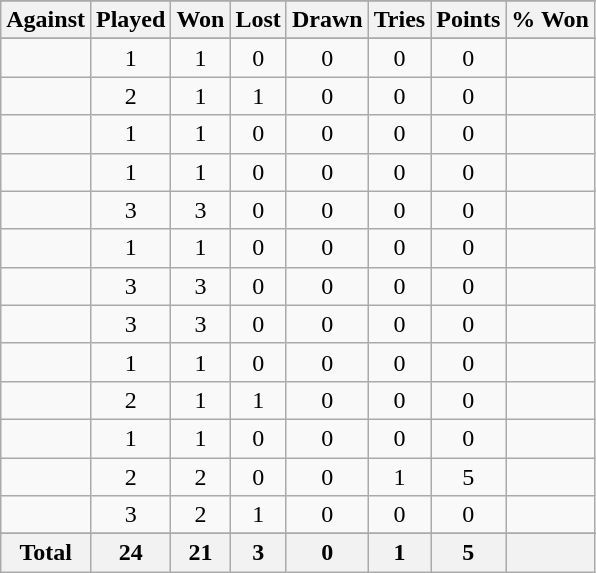<table class="sortable wikitable" style="text-align: center;">
<tr>
</tr>
<tr>
<th>Against</th>
<th>Played</th>
<th>Won</th>
<th>Lost</th>
<th>Drawn</th>
<th>Tries</th>
<th>Points</th>
<th>% Won</th>
</tr>
<tr bgcolor="#d0ffd0" align="center">
</tr>
<tr>
<td align="left"></td>
<td>1</td>
<td>1</td>
<td>0</td>
<td>0</td>
<td>0</td>
<td>0</td>
<td></td>
</tr>
<tr>
<td align="left"></td>
<td>2</td>
<td>1</td>
<td>1</td>
<td>0</td>
<td>0</td>
<td>0</td>
<td></td>
</tr>
<tr>
<td align="left"></td>
<td>1</td>
<td>1</td>
<td>0</td>
<td>0</td>
<td>0</td>
<td>0</td>
<td></td>
</tr>
<tr>
<td align="left"></td>
<td>1</td>
<td>1</td>
<td>0</td>
<td>0</td>
<td>0</td>
<td>0</td>
<td></td>
</tr>
<tr>
<td align="left"></td>
<td>3</td>
<td>3</td>
<td>0</td>
<td>0</td>
<td>0</td>
<td>0</td>
<td></td>
</tr>
<tr>
<td align="left"></td>
<td>1</td>
<td>1</td>
<td>0</td>
<td>0</td>
<td>0</td>
<td>0</td>
<td></td>
</tr>
<tr>
<td align="left"></td>
<td>3</td>
<td>3</td>
<td>0</td>
<td>0</td>
<td>0</td>
<td>0</td>
<td></td>
</tr>
<tr>
<td align="left"></td>
<td>3</td>
<td>3</td>
<td>0</td>
<td>0</td>
<td>0</td>
<td>0</td>
<td></td>
</tr>
<tr>
<td align="left"></td>
<td>1</td>
<td>1</td>
<td>0</td>
<td>0</td>
<td>0</td>
<td>0</td>
<td></td>
</tr>
<tr>
<td align="left"></td>
<td>2</td>
<td>1</td>
<td>1</td>
<td>0</td>
<td>0</td>
<td>0</td>
<td></td>
</tr>
<tr>
<td align="left"></td>
<td>1</td>
<td>1</td>
<td>0</td>
<td>0</td>
<td>0</td>
<td>0</td>
<td></td>
</tr>
<tr>
<td align="left"></td>
<td>2</td>
<td>2</td>
<td>0</td>
<td>0</td>
<td>1</td>
<td>5</td>
<td></td>
</tr>
<tr>
<td align="left"></td>
<td>3</td>
<td>2</td>
<td>1</td>
<td>0</td>
<td>0</td>
<td>0</td>
<td></td>
</tr>
<tr>
</tr>
<tr class="sortbottom">
<th>Total</th>
<th>24</th>
<th>21</th>
<th>3</th>
<th>0</th>
<th>1</th>
<th>5</th>
<th></th>
</tr>
</table>
